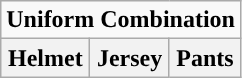<table class="wikitable">
<tr>
<td align="center" Colspan="3"><strong>Uniform Combination</strong></td>
</tr>
<tr align="center">
<th>Helmet</th>
<th>Jersey</th>
<th>Pants</th>
</tr>
</table>
